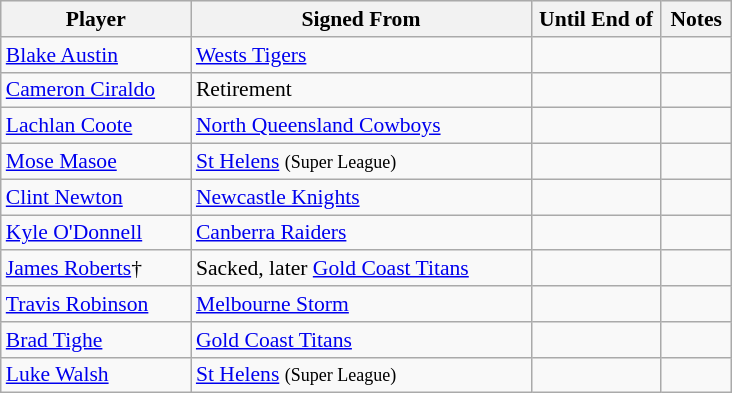<table class="wikitable" style="font-size:90%">
<tr bgcolor="#efefef">
<th width="120">Player</th>
<th width="220">Signed From</th>
<th width="80">Until End of</th>
<th width="40">Notes</th>
</tr>
<tr>
<td><a href='#'>Blake Austin</a></td>
<td> <a href='#'>Wests Tigers</a></td>
<td></td>
<td></td>
</tr>
<tr>
<td><a href='#'>Cameron Ciraldo</a></td>
<td>Retirement</td>
<td></td>
<td></td>
</tr>
<tr>
<td><a href='#'>Lachlan Coote</a></td>
<td> <a href='#'>North Queensland Cowboys</a></td>
<td></td>
<td></td>
</tr>
<tr>
<td><a href='#'>Mose Masoe</a></td>
<td> <a href='#'>St Helens</a> <small>(Super League)</small></td>
<td></td>
<td></td>
</tr>
<tr>
<td><a href='#'>Clint Newton</a></td>
<td> <a href='#'>Newcastle Knights</a></td>
<td></td>
<td></td>
</tr>
<tr>
<td><a href='#'>Kyle O'Donnell</a></td>
<td> <a href='#'>Canberra Raiders</a></td>
<td></td>
<td></td>
</tr>
<tr>
<td><a href='#'>James Roberts</a>†</td>
<td>Sacked, later  <a href='#'>Gold Coast Titans</a></td>
<td></td>
<td></td>
</tr>
<tr>
<td><a href='#'>Travis Robinson</a></td>
<td> <a href='#'>Melbourne Storm</a></td>
<td></td>
<td></td>
</tr>
<tr>
<td><a href='#'>Brad Tighe</a></td>
<td> <a href='#'>Gold Coast Titans</a></td>
<td></td>
<td></td>
</tr>
<tr>
<td><a href='#'>Luke Walsh</a></td>
<td> <a href='#'>St Helens</a> <small>(Super League)</small></td>
<td></td>
<td></td>
</tr>
</table>
